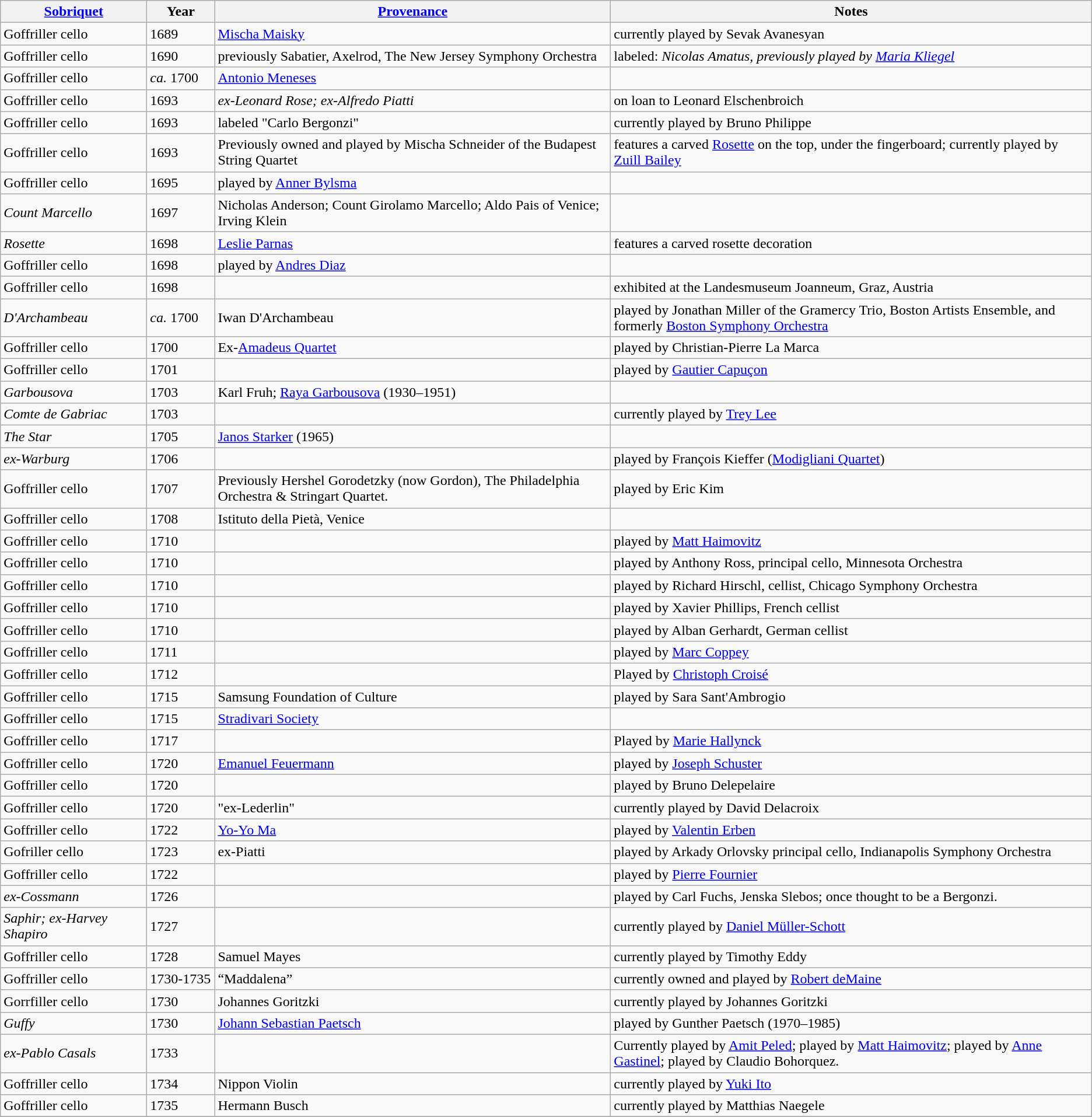<table class="wikitable">
<tr -->
<th width="160"><a href='#'>Sobriquet</a></th>
<th width="70">Year</th>
<th><a href='#'>Provenance</a></th>
<th>Notes</th>
</tr>
<tr -->
<td>Goffriller cello</td>
<td>1689</td>
<td><a href='#'>Mischa Maisky</a></td>
<td>currently played by Sevak Avanesyan</td>
</tr>
<tr -->
<td>Goffriller cello</td>
<td>1690</td>
<td>previously Sabatier, Axelrod, The New Jersey Symphony Orchestra</td>
<td>labeled: <em>Nicolas Amatus, previously played by <a href='#'>Maria Kliegel</a></em></td>
</tr>
<tr -->
<td>Goffriller cello</td>
<td><em>ca.</em> 1700</td>
<td><a href='#'>Antonio Meneses</a></td>
<td></td>
</tr>
<tr -->
<td>Goffriller cello</td>
<td>1693</td>
<td><em>ex-Leonard Rose; ex-Alfredo Piatti</em></td>
<td>on loan to Leonard Elschenbroich</td>
</tr>
<tr -->
<td>Goffriller cello</td>
<td>1693</td>
<td>labeled "Carlo Bergonzi"</td>
<td>currently played by Bruno Philippe</td>
</tr>
<tr -->
<td>Goffriller cello</td>
<td>1693</td>
<td>Previously owned and played by Mischa Schneider of the Budapest String Quartet</td>
<td>features a carved <a href='#'>Rosette</a> on the top, under the fingerboard; currently played by <a href='#'>Zuill Bailey</a></td>
</tr>
<tr -->
<td>Goffriller cello</td>
<td>1695</td>
<td>played by <a href='#'>Anner Bylsma</a></td>
<td></td>
</tr>
<tr -->
<td><em>Count Marcello</em></td>
<td>1697</td>
<td>Nicholas Anderson; Count Girolamo Marcello; Aldo Pais of Venice; Irving Klein</td>
<td></td>
</tr>
<tr -->
<td><em>Rosette</em></td>
<td>1698</td>
<td><a href='#'>Leslie Parnas</a></td>
<td>features a carved rosette decoration</td>
</tr>
<tr -->
<td>Goffriller cello</td>
<td>1698</td>
<td>played by <a href='#'>Andres Diaz</a></td>
<td></td>
</tr>
<tr -->
<td>Goffriller cello</td>
<td>1698</td>
<td></td>
<td>exhibited at the Landesmuseum Joanneum, Graz, Austria</td>
</tr>
<tr -->
<td><em>D'Archambeau</em></td>
<td><em>ca.</em> 1700</td>
<td>Iwan D'Archambeau</td>
<td>played by Jonathan Miller of the Gramercy Trio, Boston Artists Ensemble, and formerly <a href='#'>Boston Symphony Orchestra</a></td>
</tr>
<tr -->
<td>Goffriller cello</td>
<td>1700</td>
<td>Ex-<a href='#'>Amadeus Quartet</a></td>
<td>played by Christian-Pierre La Marca</td>
</tr>
<tr -->
<td>Goffriller cello</td>
<td>1701</td>
<td></td>
<td>played by <a href='#'>Gautier Capuçon</a></td>
</tr>
<tr -->
<td><em>Garbousova</em></td>
<td>1703</td>
<td>Karl Fruh; <a href='#'>Raya Garbousova</a> (1930–1951)</td>
<td></td>
</tr>
<tr -->
<td><em>Comte de Gabriac</em></td>
<td>1703</td>
<td></td>
<td>currently played by <a href='#'>Trey Lee</a></td>
</tr>
<tr -->
<td><em>The Star</em></td>
<td>1705</td>
<td><a href='#'>Janos Starker</a> (1965)</td>
<td></td>
</tr>
<tr -->
<td><em>ex-Warburg</em></td>
<td>1706</td>
<td></td>
<td>played by François Kieffer (<a href='#'>Modigliani Quartet</a>)</td>
</tr>
<tr -->
<td>Goffriller cello</td>
<td>1707</td>
<td>Previously Hershel Gorodetzky (now Gordon), The Philadelphia Orchestra & Stringart Quartet.</td>
<td>played by Eric Kim</td>
</tr>
<tr -->
<td>Goffriller cello</td>
<td>1708</td>
<td>Istituto della Pietà, Venice</td>
<td></td>
</tr>
<tr -->
<td>Goffriller cello</td>
<td>1710</td>
<td></td>
<td>played by <a href='#'>Matt Haimovitz</a></td>
</tr>
<tr -->
<td>Goffriller cello</td>
<td>1710</td>
<td></td>
<td>played by Anthony Ross, principal cello, Minnesota Orchestra</td>
</tr>
<tr -->
<td>Goffriller cello</td>
<td>1710</td>
<td></td>
<td>played by Richard Hirschl, cellist, Chicago Symphony Orchestra</td>
</tr>
<tr -->
<td>Goffriller cello</td>
<td>1710</td>
<td></td>
<td>played by Xavier Phillips, French cellist</td>
</tr>
<tr -->
<td>Goffriller cello</td>
<td>1710</td>
<td></td>
<td>played by Alban Gerhardt, German cellist</td>
</tr>
<tr -->
<td>Goffriller cello</td>
<td>1711</td>
<td></td>
<td>played by <a href='#'>Marc Coppey</a></td>
</tr>
<tr -->
<td>Goffriller cello</td>
<td>1712</td>
<td></td>
<td>Played by <a href='#'>Christoph Croisé</a></td>
</tr>
<tr -->
<td>Goffriller cello</td>
<td>1715</td>
<td>Samsung Foundation of Culture</td>
<td>played by Sara Sant'Ambrogio</td>
</tr>
<tr -->
<td>Goffriller cello</td>
<td>1715</td>
<td><a href='#'>Stradivari Society</a></td>
<td></td>
</tr>
<tr -->
<td>Goffriller cello</td>
<td>1717</td>
<td></td>
<td>Played by <a href='#'>Marie Hallynck</a></td>
</tr>
<tr -->
<td>Goffriller cello</td>
<td>1720</td>
<td><a href='#'>Emanuel Feuermann</a></td>
<td>played by <a href='#'>Joseph Schuster</a></td>
</tr>
<tr -->
<td>Goffriller cello</td>
<td>1720</td>
<td></td>
<td>played by Bruno Delepelaire</td>
</tr>
<tr -->
<td>Goffriller cello</td>
<td>1720</td>
<td>"ex-Lederlin"</td>
<td>currently played by David Delacroix</td>
</tr>
<tr -->
<td>Goffriller cello</td>
<td>1722</td>
<td><a href='#'>Yo-Yo Ma</a></td>
<td>played by <a href='#'>Valentin Erben</a></td>
</tr>
<tr -->
<td>Gofriller cello</td>
<td>1723</td>
<td>ex-Piatti</td>
<td>played by Arkady Orlovsky principal cello, Indianapolis Symphony Orchestra</td>
</tr>
<tr -->
<td>Goffriller cello</td>
<td>1722</td>
<td></td>
<td>played by <a href='#'>Pierre Fournier</a></td>
</tr>
<tr -->
<td><em>ex-Cossmann</em></td>
<td>1726</td>
<td></td>
<td>played by Carl Fuchs, Jenska Slebos; once thought to be a Bergonzi.</td>
</tr>
<tr -->
<td><em>Saphir; ex-Harvey Shapiro</em></td>
<td>1727</td>
<td></td>
<td>currently played by <a href='#'>Daniel Müller-Schott</a></td>
</tr>
<tr -->
<td>Goffriller cello</td>
<td>1728</td>
<td>Samuel Mayes</td>
<td>currently played by Timothy Eddy</td>
</tr>
<tr -->
<td>Goffriller cello</td>
<td>1730-1735</td>
<td>“Maddalena”</td>
<td>currently owned and played by <a href='#'>Robert deMaine</a></td>
</tr>
<tr -->
<td>Gorrfiller cello</td>
<td>1730</td>
<td>Johannes Goritzki</td>
<td>currently played by Johannes Goritzki</td>
</tr>
<tr -->
<td><em>Guffy</em></td>
<td>1730</td>
<td><a href='#'>Johann Sebastian Paetsch</a></td>
<td>played by Gunther Paetsch (1970–1985)</td>
</tr>
<tr -->
<td><em>ex-Pablo Casals</em></td>
<td>1733</td>
<td></td>
<td>Currently played by <a href='#'>Amit Peled</a>; played by <a href='#'>Matt Haimovitz</a>; played by <a href='#'>Anne Gastinel</a>; played by Claudio Bohorquez.</td>
</tr>
<tr -->
<td>Goffriller cello</td>
<td>1734</td>
<td>Nippon Violin</td>
<td>currently played by <a href='#'>Yuki Ito</a></td>
</tr>
<tr -->
<td>Goffriller cello</td>
<td>1735</td>
<td>Hermann Busch</td>
<td>currently played by Matthias Naegele</td>
</tr>
<tr -->
</tr>
</table>
